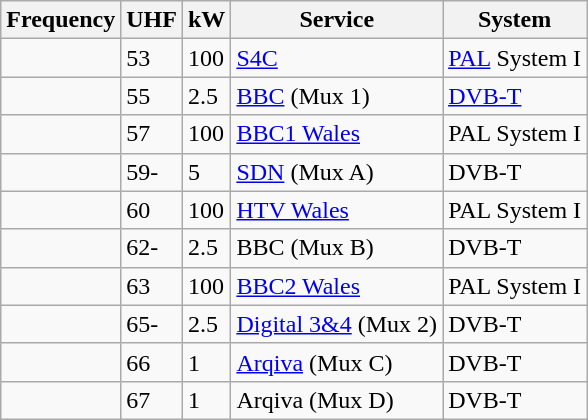<table class="wikitable sortable">
<tr>
<th>Frequency</th>
<th>UHF</th>
<th>kW</th>
<th>Service</th>
<th>System</th>
</tr>
<tr>
<td></td>
<td>53</td>
<td>100</td>
<td><a href='#'>S4C</a></td>
<td><a href='#'>PAL</a> System I</td>
</tr>
<tr>
<td></td>
<td>55</td>
<td>2.5</td>
<td><a href='#'>BBC</a> (Mux 1)</td>
<td><a href='#'>DVB-T</a></td>
</tr>
<tr>
<td></td>
<td>57</td>
<td>100</td>
<td><a href='#'>BBC1 Wales</a></td>
<td>PAL System I</td>
</tr>
<tr>
<td></td>
<td>59-</td>
<td>5</td>
<td><a href='#'>SDN</a> (Mux A)</td>
<td>DVB-T</td>
</tr>
<tr>
<td></td>
<td>60</td>
<td>100</td>
<td><a href='#'>HTV Wales</a></td>
<td>PAL System I</td>
</tr>
<tr>
<td></td>
<td>62-</td>
<td>2.5</td>
<td>BBC (Mux B)</td>
<td>DVB-T</td>
</tr>
<tr>
<td></td>
<td>63</td>
<td>100</td>
<td><a href='#'>BBC2 Wales</a></td>
<td>PAL System I</td>
</tr>
<tr>
<td></td>
<td>65-</td>
<td>2.5</td>
<td><a href='#'>Digital 3&4</a> (Mux 2)</td>
<td>DVB-T</td>
</tr>
<tr>
<td></td>
<td>66</td>
<td>1</td>
<td><a href='#'>Arqiva</a> (Mux C)</td>
<td>DVB-T</td>
</tr>
<tr>
<td></td>
<td>67</td>
<td>1</td>
<td>Arqiva (Mux D)</td>
<td>DVB-T</td>
</tr>
</table>
